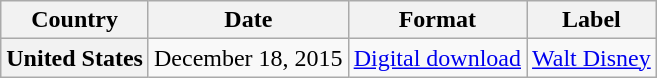<table class="wikitable plainrowheaders">
<tr>
<th scope="col">Country</th>
<th scope="col">Date</th>
<th scope="col">Format</th>
<th scope="col">Label</th>
</tr>
<tr>
<th scope="row">United States</th>
<td>December 18, 2015</td>
<td><a href='#'>Digital download</a></td>
<td><a href='#'>Walt Disney</a></td>
</tr>
</table>
